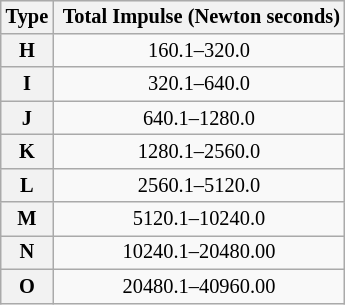<table class = "wikitable" style = "float:right; font-size:85%; margin-left:15px">
<tr>
<th>Type</th>
<th> Total Impulse (Newton seconds)</th>
</tr>
<tr>
<th>H</th>
<td align="center">160.1–320.0</td>
</tr>
<tr>
<th>I</th>
<td align="center">320.1–640.0</td>
</tr>
<tr>
<th>J</th>
<td align="center">640.1–1280.0</td>
</tr>
<tr>
<th>K</th>
<td align="center">1280.1–2560.0</td>
</tr>
<tr>
<th>L</th>
<td align="center">2560.1–5120.0</td>
</tr>
<tr>
<th>M</th>
<td align="center">5120.1–10240.0</td>
</tr>
<tr>
<th>N</th>
<td align="center">10240.1–20480.00</td>
</tr>
<tr>
<th>O</th>
<td align="center">20480.1–40960.00</td>
</tr>
</table>
